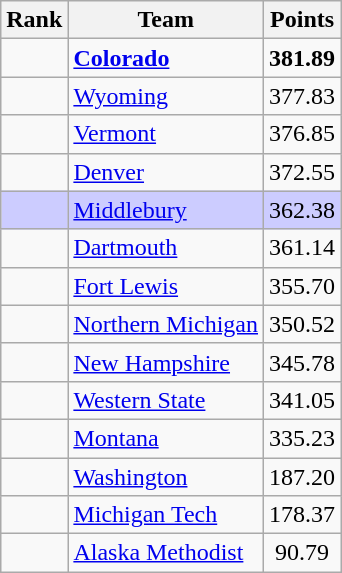<table class="wikitable sortable" style="text-align:center">
<tr>
<th>Rank</th>
<th>Team</th>
<th>Points</th>
</tr>
<tr>
<td></td>
<td align=left><strong><a href='#'>Colorado</a></strong></td>
<td><strong>381.89</strong></td>
</tr>
<tr>
<td></td>
<td align=left><a href='#'>Wyoming</a></td>
<td>377.83</td>
</tr>
<tr>
<td></td>
<td align=left><a href='#'>Vermont</a></td>
<td>376.85</td>
</tr>
<tr>
<td></td>
<td align=left><a href='#'>Denver</a></td>
<td>372.55</td>
</tr>
<tr style="background:#ccccff">
<td></td>
<td align=left><a href='#'>Middlebury</a></td>
<td>362.38</td>
</tr>
<tr>
<td></td>
<td align=left><a href='#'>Dartmouth</a></td>
<td>361.14</td>
</tr>
<tr>
<td></td>
<td align=left><a href='#'>Fort Lewis</a></td>
<td>355.70</td>
</tr>
<tr>
<td></td>
<td align=left><a href='#'>Northern Michigan</a></td>
<td>350.52</td>
</tr>
<tr>
<td></td>
<td align=left><a href='#'>New Hampshire</a></td>
<td>345.78</td>
</tr>
<tr>
<td></td>
<td align=left><a href='#'>Western State</a></td>
<td>341.05</td>
</tr>
<tr>
<td></td>
<td align=left><a href='#'>Montana</a></td>
<td>335.23</td>
</tr>
<tr>
<td></td>
<td align=left><a href='#'>Washington</a></td>
<td>187.20</td>
</tr>
<tr>
<td></td>
<td align=left><a href='#'>Michigan Tech</a></td>
<td>178.37</td>
</tr>
<tr>
<td></td>
<td align=left><a href='#'>Alaska Methodist</a></td>
<td>90.79</td>
</tr>
</table>
